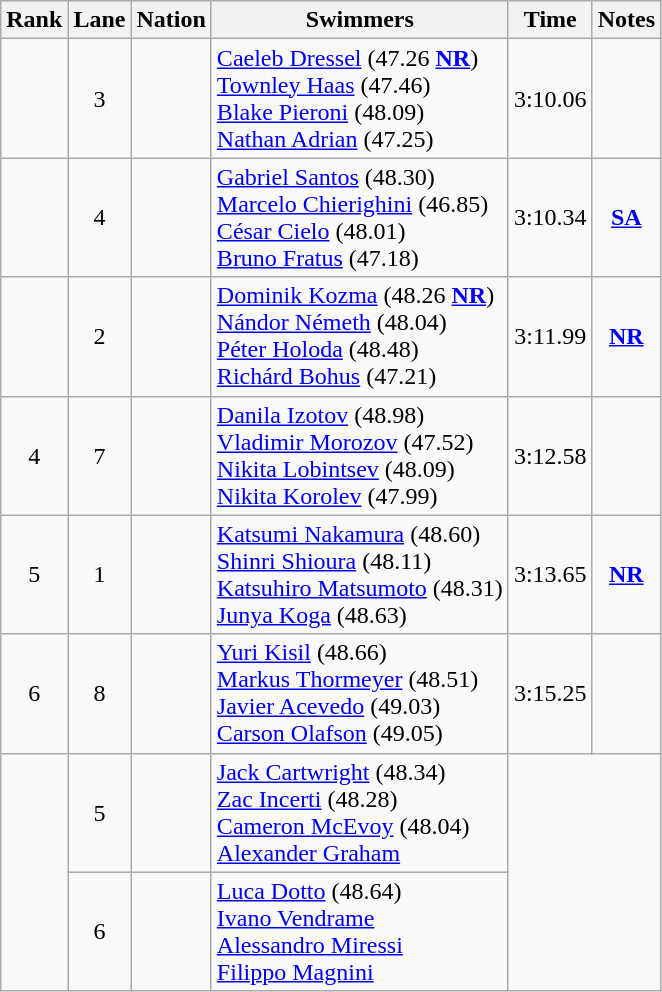<table class="wikitable sortable" style="text-align:center">
<tr>
<th>Rank</th>
<th>Lane</th>
<th>Nation</th>
<th>Swimmers</th>
<th>Time</th>
<th>Notes</th>
</tr>
<tr>
<td></td>
<td>3</td>
<td align=left></td>
<td align=left><a href='#'>Caeleb Dressel</a> (47.26 <strong><a href='#'>NR</a></strong>)<br><a href='#'>Townley Haas</a> (47.46)<br><a href='#'>Blake Pieroni</a> (48.09)<br><a href='#'>Nathan Adrian</a> (47.25)</td>
<td>3:10.06</td>
<td></td>
</tr>
<tr>
<td></td>
<td>4</td>
<td align=left></td>
<td align=left><a href='#'>Gabriel Santos</a> (48.30)<br><a href='#'>Marcelo Chierighini</a> (46.85)<br><a href='#'>César Cielo</a> (48.01)<br><a href='#'>Bruno Fratus</a> (47.18)</td>
<td>3:10.34</td>
<td><strong><a href='#'>SA</a></strong></td>
</tr>
<tr>
<td></td>
<td>2</td>
<td align=left></td>
<td align=left><a href='#'>Dominik Kozma</a> (48.26 <strong><a href='#'>NR</a></strong>)<br><a href='#'>Nándor Németh</a> (48.04)<br><a href='#'>Péter Holoda</a> (48.48)<br><a href='#'>Richárd Bohus</a> (47.21)</td>
<td>3:11.99</td>
<td><strong><a href='#'>NR</a></strong></td>
</tr>
<tr>
<td>4</td>
<td>7</td>
<td align=left></td>
<td align=left><a href='#'>Danila Izotov</a> (48.98)<br><a href='#'>Vladimir Morozov</a> (47.52)<br><a href='#'>Nikita Lobintsev</a> (48.09)<br><a href='#'>Nikita Korolev</a> (47.99)</td>
<td>3:12.58</td>
<td></td>
</tr>
<tr>
<td>5</td>
<td>1</td>
<td align=left></td>
<td align=left><a href='#'>Katsumi Nakamura</a> (48.60)<br><a href='#'>Shinri Shioura</a> (48.11)<br><a href='#'>Katsuhiro Matsumoto</a> (48.31)<br><a href='#'>Junya Koga</a> (48.63)</td>
<td>3:13.65</td>
<td><strong><a href='#'>NR</a></strong></td>
</tr>
<tr>
<td>6</td>
<td>8</td>
<td align=left></td>
<td align=left><a href='#'>Yuri Kisil</a> (48.66)<br><a href='#'>Markus Thormeyer</a> (48.51)<br><a href='#'>Javier Acevedo</a> (49.03)<br><a href='#'>Carson Olafson</a> (49.05)</td>
<td>3:15.25</td>
<td></td>
</tr>
<tr>
<td rowspan=2></td>
<td>5</td>
<td align=left></td>
<td align=left><a href='#'>Jack Cartwright</a> (48.34)<br><a href='#'>Zac Incerti</a> (48.28)<br><a href='#'>Cameron McEvoy</a> (48.04)<br><a href='#'>Alexander Graham</a></td>
<td rowspan=2 colspan=2></td>
</tr>
<tr>
<td>6</td>
<td align=left></td>
<td align=left><a href='#'>Luca Dotto</a> (48.64)<br><a href='#'>Ivano Vendrame</a><br><a href='#'>Alessandro Miressi</a><br><a href='#'>Filippo Magnini</a></td>
</tr>
</table>
